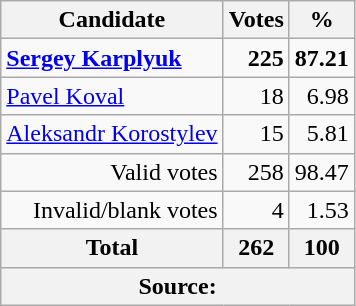<table class="wikitable" style="text-align:right">
<tr>
<th>Candidate</th>
<th>Votes</th>
<th>%</th>
</tr>
<tr>
<td align="left"><strong><a href='#'>Sergey Karplyuk</a></strong></td>
<td><strong>225</strong></td>
<td><strong>87.21</strong></td>
</tr>
<tr>
<td align="left"><a href='#'>Pavel Koval</a></td>
<td>18</td>
<td>6.98</td>
</tr>
<tr>
<td align="left"><a href='#'>Aleksandr Korostylev</a></td>
<td>15</td>
<td>5.81</td>
</tr>
<tr>
<td>Valid votes</td>
<td>258</td>
<td>98.47</td>
</tr>
<tr>
<td>Invalid/blank votes</td>
<td>4</td>
<td>1.53</td>
</tr>
<tr>
<th>Total</th>
<th>262</th>
<th>100</th>
</tr>
<tr>
<th colspan="3">Source: </th>
</tr>
</table>
